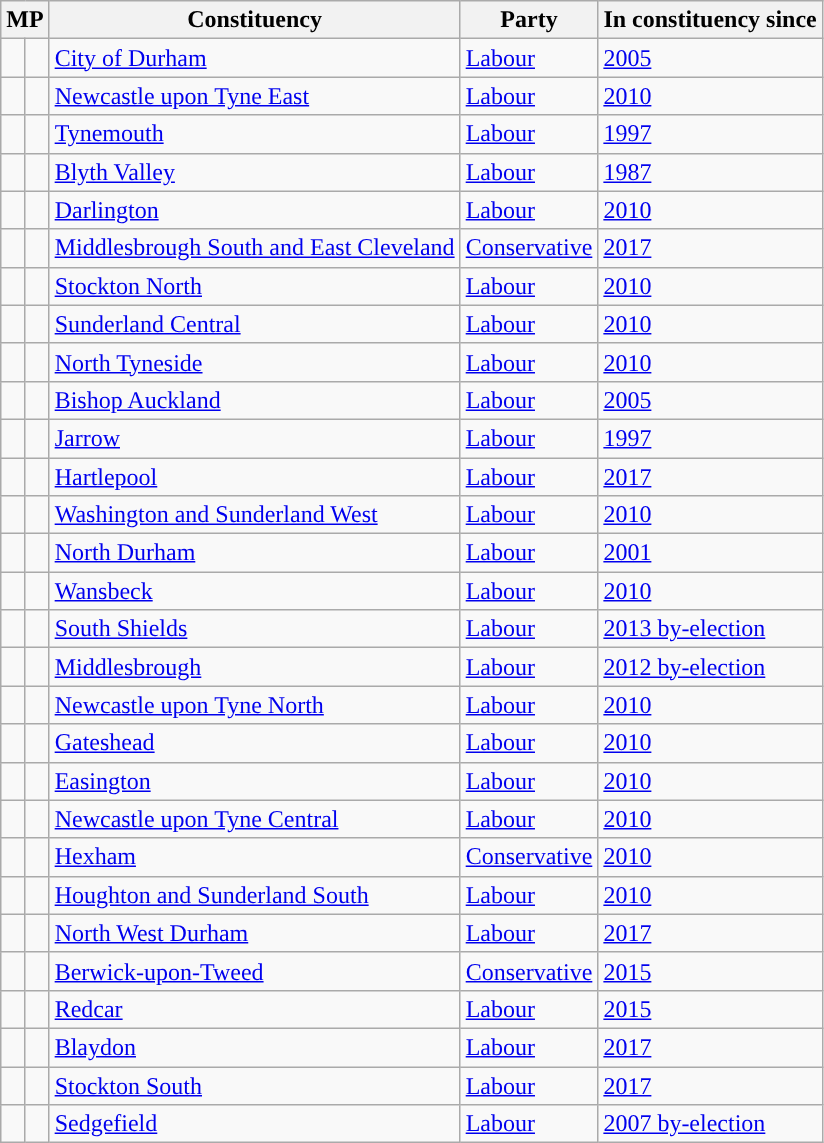<table class="wikitable sortable">
<tr>
<th colspan=2>MP</th>
<th>Constituency</th>
<th>Party</th>
<th>In constituency since</th>
</tr>
<tr>
<td style="background-color: "></td>
<td></td>
<td><a href='#'>City of Durham</a></td>
<td><a href='#'>Labour</a></td>
<td><a href='#'>2005</a></td>
</tr>
<tr>
<td style="background-color: "></td>
<td></td>
<td><a href='#'>Newcastle upon Tyne East</a></td>
<td><a href='#'>Labour</a></td>
<td><a href='#'>2010</a></td>
</tr>
<tr>
<td style="background-color: "></td>
<td></td>
<td><a href='#'>Tynemouth</a></td>
<td><a href='#'>Labour</a></td>
<td><a href='#'>1997</a></td>
</tr>
<tr>
<td style="background-color: "></td>
<td></td>
<td><a href='#'>Blyth Valley</a></td>
<td><a href='#'>Labour</a></td>
<td><a href='#'>1987</a></td>
</tr>
<tr>
<td style="background-color: "></td>
<td></td>
<td><a href='#'>Darlington</a></td>
<td><a href='#'>Labour</a></td>
<td><a href='#'>2010</a></td>
</tr>
<tr>
<td style="background-color: "></td>
<td></td>
<td><a href='#'>Middlesbrough South and East Cleveland</a></td>
<td><a href='#'>Conservative</a></td>
<td><a href='#'>2017</a></td>
</tr>
<tr>
<td style="background-color: "></td>
<td></td>
<td><a href='#'>Stockton North</a></td>
<td><a href='#'>Labour</a></td>
<td><a href='#'>2010</a></td>
</tr>
<tr>
<td style="background-color: "></td>
<td></td>
<td><a href='#'>Sunderland Central</a></td>
<td><a href='#'>Labour</a></td>
<td><a href='#'>2010</a></td>
</tr>
<tr>
<td style="background-color: "></td>
<td></td>
<td><a href='#'>North Tyneside</a></td>
<td><a href='#'>Labour</a></td>
<td><a href='#'>2010</a></td>
</tr>
<tr>
<td style="background-color: "></td>
<td></td>
<td><a href='#'>Bishop Auckland</a></td>
<td><a href='#'>Labour</a></td>
<td><a href='#'>2005</a></td>
</tr>
<tr>
<td style="background-color: "></td>
<td></td>
<td><a href='#'>Jarrow</a></td>
<td><a href='#'>Labour</a></td>
<td><a href='#'>1997</a></td>
</tr>
<tr>
<td style="background-color: "></td>
<td></td>
<td><a href='#'>Hartlepool</a></td>
<td><a href='#'>Labour</a></td>
<td><a href='#'>2017</a></td>
</tr>
<tr>
<td style="background-color: "></td>
<td></td>
<td><a href='#'>Washington and Sunderland West</a></td>
<td><a href='#'>Labour</a></td>
<td><a href='#'>2010</a></td>
</tr>
<tr>
<td style="background-color: "></td>
<td></td>
<td><a href='#'>North Durham</a></td>
<td><a href='#'>Labour</a></td>
<td><a href='#'>2001</a></td>
</tr>
<tr>
<td style="background-color: "></td>
<td></td>
<td><a href='#'>Wansbeck</a></td>
<td><a href='#'>Labour</a></td>
<td><a href='#'>2010</a></td>
</tr>
<tr>
<td style="background-color: "></td>
<td></td>
<td><a href='#'>South Shields</a></td>
<td><a href='#'>Labour</a></td>
<td><a href='#'>2013 by-election</a></td>
</tr>
<tr>
<td style="background-color: "></td>
<td></td>
<td><a href='#'>Middlesbrough</a></td>
<td><a href='#'>Labour</a></td>
<td><a href='#'>2012 by-election</a></td>
</tr>
<tr>
<td style="background-color: "></td>
<td></td>
<td><a href='#'>Newcastle upon Tyne North</a></td>
<td><a href='#'>Labour</a></td>
<td><a href='#'>2010</a></td>
</tr>
<tr>
<td style="background-color: "></td>
<td></td>
<td><a href='#'>Gateshead</a></td>
<td><a href='#'>Labour</a></td>
<td><a href='#'>2010</a></td>
</tr>
<tr>
<td style="background-color: "></td>
<td></td>
<td><a href='#'>Easington</a></td>
<td><a href='#'>Labour</a></td>
<td><a href='#'>2010</a></td>
</tr>
<tr>
<td style="background-color: "></td>
<td></td>
<td><a href='#'>Newcastle upon Tyne Central</a></td>
<td><a href='#'>Labour</a></td>
<td><a href='#'>2010</a></td>
</tr>
<tr>
<td style="background-color: "></td>
<td></td>
<td><a href='#'>Hexham</a></td>
<td><a href='#'>Conservative</a></td>
<td><a href='#'>2010</a></td>
</tr>
<tr>
<td style="background-color: "></td>
<td></td>
<td><a href='#'>Houghton and Sunderland South</a></td>
<td><a href='#'>Labour</a></td>
<td><a href='#'>2010</a></td>
</tr>
<tr>
<td style="background-color: "></td>
<td></td>
<td><a href='#'>North West Durham</a></td>
<td><a href='#'>Labour</a></td>
<td><a href='#'>2017</a></td>
</tr>
<tr>
<td style="background-color: "></td>
<td></td>
<td><a href='#'>Berwick-upon-Tweed</a></td>
<td><a href='#'>Conservative</a></td>
<td><a href='#'>2015</a></td>
</tr>
<tr>
<td style="background-color: "></td>
<td></td>
<td><a href='#'>Redcar</a></td>
<td><a href='#'>Labour</a></td>
<td><a href='#'>2015</a></td>
</tr>
<tr>
<td style="background-color: "></td>
<td></td>
<td><a href='#'>Blaydon</a></td>
<td><a href='#'>Labour</a></td>
<td><a href='#'>2017</a></td>
</tr>
<tr>
<td style="background-color: "></td>
<td></td>
<td><a href='#'>Stockton South</a></td>
<td><a href='#'>Labour</a></td>
<td><a href='#'>2017</a></td>
</tr>
<tr>
<td style="background-color: "></td>
<td></td>
<td><a href='#'>Sedgefield</a></td>
<td><a href='#'>Labour</a></td>
<td><a href='#'>2007 by-election</a></td>
</tr>
</table>
